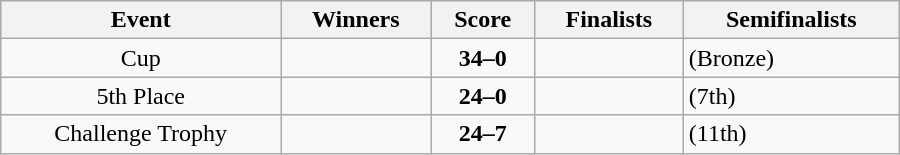<table class="wikitable" width=600 style="text-align: center">
<tr>
<th>Event</th>
<th>Winners</th>
<th>Score</th>
<th>Finalists</th>
<th>Semifinalists</th>
</tr>
<tr>
<td>Cup</td>
<td align=left><strong></strong></td>
<td><strong>34–0</strong></td>
<td align=left></td>
<td align=left> (Bronze)<br></td>
</tr>
<tr>
<td>5th Place</td>
<td align=left><strong></strong></td>
<td><strong>24–0</strong></td>
<td align=left></td>
<td align=left> (7th)<br></td>
</tr>
<tr>
<td>Challenge Trophy</td>
<td align=left><strong></strong></td>
<td><strong>24–7</strong></td>
<td align=left></td>
<td align=left> (11th)<br></td>
</tr>
</table>
